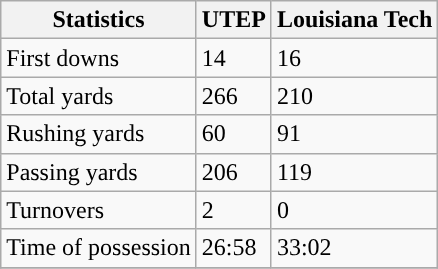<table class="wikitable">
<tr>
<th>Statistics</th>
<th>UTEP</th>
<th>Louisiana Tech</th>
</tr>
<tr>
<td>First downs</td>
<td>14</td>
<td>16</td>
</tr>
<tr>
<td>Total yards</td>
<td>266</td>
<td>210</td>
</tr>
<tr>
<td>Rushing yards</td>
<td>60</td>
<td>91</td>
</tr>
<tr>
<td>Passing yards</td>
<td>206</td>
<td>119</td>
</tr>
<tr>
<td>Turnovers</td>
<td>2</td>
<td>0</td>
</tr>
<tr>
<td>Time of possession</td>
<td>26:58</td>
<td>33:02</td>
</tr>
<tr>
</tr>
</table>
